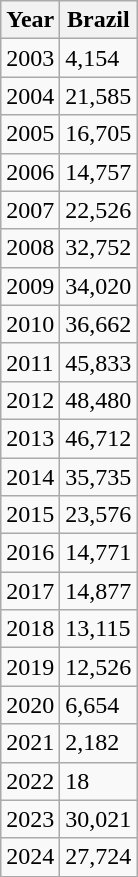<table class="wikitable">
<tr>
<th>Year</th>
<th>Brazil</th>
</tr>
<tr>
<td>2003</td>
<td>4,154</td>
</tr>
<tr>
<td>2004</td>
<td>21,585</td>
</tr>
<tr>
<td>2005</td>
<td>16,705</td>
</tr>
<tr>
<td>2006</td>
<td>14,757</td>
</tr>
<tr>
<td>2007</td>
<td>22,526</td>
</tr>
<tr>
<td>2008</td>
<td>32,752</td>
</tr>
<tr>
<td>2009</td>
<td>34,020</td>
</tr>
<tr>
<td>2010</td>
<td>36,662</td>
</tr>
<tr>
<td>2011</td>
<td>45,833</td>
</tr>
<tr>
<td>2012</td>
<td>48,480</td>
</tr>
<tr>
<td>2013</td>
<td>46,712</td>
</tr>
<tr>
<td>2014</td>
<td>35,735</td>
</tr>
<tr>
<td>2015</td>
<td>23,576</td>
</tr>
<tr>
<td>2016</td>
<td>14,771</td>
</tr>
<tr>
<td>2017</td>
<td>14,877</td>
</tr>
<tr>
<td>2018</td>
<td>13,115</td>
</tr>
<tr>
<td>2019</td>
<td>12,526</td>
</tr>
<tr>
<td>2020</td>
<td>6,654</td>
</tr>
<tr>
<td>2021</td>
<td>2,182</td>
</tr>
<tr>
<td>2022</td>
<td>18</td>
</tr>
<tr>
<td>2023</td>
<td>30,021</td>
</tr>
<tr>
<td>2024</td>
<td>27,724</td>
</tr>
</table>
